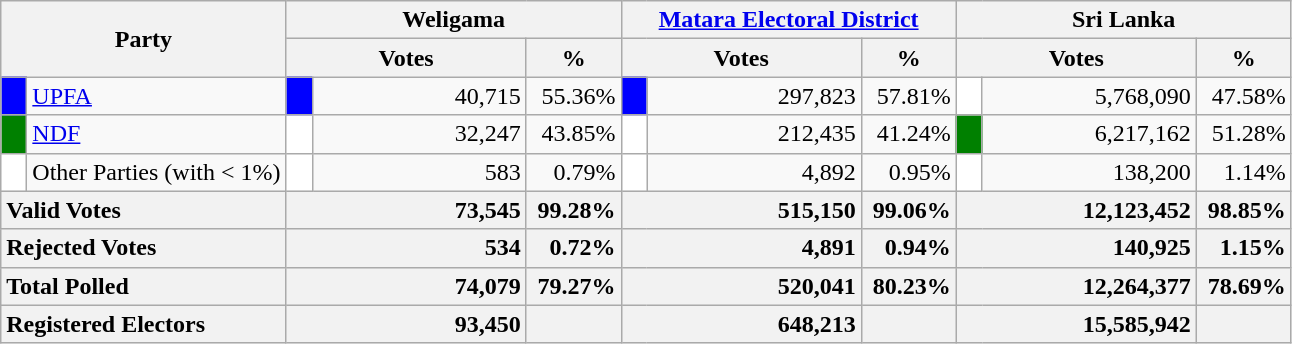<table class="wikitable">
<tr>
<th colspan="2" width="144px"rowspan="2">Party</th>
<th colspan="3" width="216px">Weligama</th>
<th colspan="3" width="216px"><a href='#'>Matara Electoral District</a></th>
<th colspan="3" width="216px">Sri Lanka</th>
</tr>
<tr>
<th colspan="2" width="144px">Votes</th>
<th>%</th>
<th colspan="2" width="144px">Votes</th>
<th>%</th>
<th colspan="2" width="144px">Votes</th>
<th>%</th>
</tr>
<tr>
<td style="background-color:blue;" width="10px"></td>
<td style="text-align:left;"><a href='#'>UPFA</a></td>
<td style="background-color:blue;" width="10px"></td>
<td style="text-align:right;">40,715</td>
<td style="text-align:right;">55.36%</td>
<td style="background-color:blue;" width="10px"></td>
<td style="text-align:right;">297,823</td>
<td style="text-align:right;">57.81%</td>
<td style="background-color:white;" width="10px"></td>
<td style="text-align:right;">5,768,090</td>
<td style="text-align:right;">47.58%</td>
</tr>
<tr>
<td style="background-color:green;" width="10px"></td>
<td style="text-align:left;"><a href='#'>NDF</a></td>
<td style="background-color:white;" width="10px"></td>
<td style="text-align:right;">32,247</td>
<td style="text-align:right;">43.85%</td>
<td style="background-color:white;" width="10px"></td>
<td style="text-align:right;">212,435</td>
<td style="text-align:right;">41.24%</td>
<td style="background-color:green;" width="10px"></td>
<td style="text-align:right;">6,217,162</td>
<td style="text-align:right;">51.28%</td>
</tr>
<tr>
<td style="background-color:white;" width="10px"></td>
<td style="text-align:left;">Other Parties (with < 1%)</td>
<td style="background-color:white;" width="10px"></td>
<td style="text-align:right;">583</td>
<td style="text-align:right;">0.79%</td>
<td style="background-color:white;" width="10px"></td>
<td style="text-align:right;">4,892</td>
<td style="text-align:right;">0.95%</td>
<td style="background-color:white;" width="10px"></td>
<td style="text-align:right;">138,200</td>
<td style="text-align:right;">1.14%</td>
</tr>
<tr>
<th colspan="2" width="144px"style="text-align:left;">Valid Votes</th>
<th style="text-align:right;"colspan="2" width="144px">73,545</th>
<th style="text-align:right;">99.28%</th>
<th style="text-align:right;"colspan="2" width="144px">515,150</th>
<th style="text-align:right;">99.06%</th>
<th style="text-align:right;"colspan="2" width="144px">12,123,452</th>
<th style="text-align:right;">98.85%</th>
</tr>
<tr>
<th colspan="2" width="144px"style="text-align:left;">Rejected Votes</th>
<th style="text-align:right;"colspan="2" width="144px">534</th>
<th style="text-align:right;">0.72%</th>
<th style="text-align:right;"colspan="2" width="144px">4,891</th>
<th style="text-align:right;">0.94%</th>
<th style="text-align:right;"colspan="2" width="144px">140,925</th>
<th style="text-align:right;">1.15%</th>
</tr>
<tr>
<th colspan="2" width="144px"style="text-align:left;">Total Polled</th>
<th style="text-align:right;"colspan="2" width="144px">74,079</th>
<th style="text-align:right;">79.27%</th>
<th style="text-align:right;"colspan="2" width="144px">520,041</th>
<th style="text-align:right;">80.23%</th>
<th style="text-align:right;"colspan="2" width="144px">12,264,377</th>
<th style="text-align:right;">78.69%</th>
</tr>
<tr>
<th colspan="2" width="144px"style="text-align:left;">Registered Electors</th>
<th style="text-align:right;"colspan="2" width="144px">93,450</th>
<th></th>
<th style="text-align:right;"colspan="2" width="144px">648,213</th>
<th></th>
<th style="text-align:right;"colspan="2" width="144px">15,585,942</th>
<th></th>
</tr>
</table>
